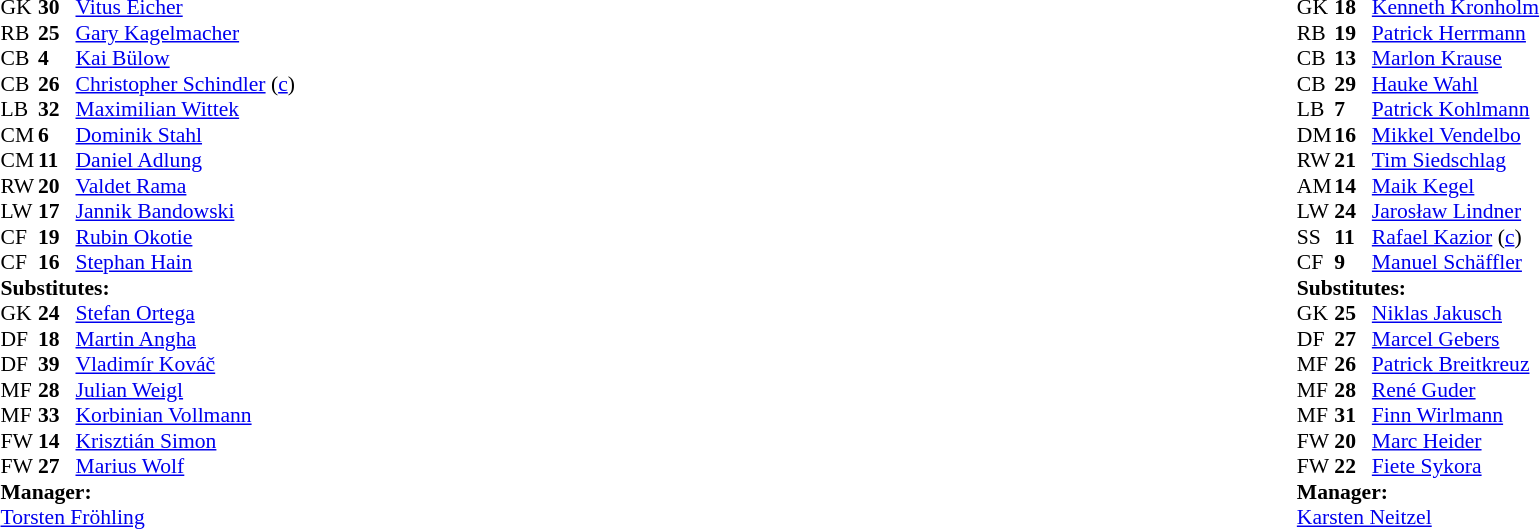<table width="100%">
<tr>
<td valign="top" width="40%"><br><table style="font-size:90%" cellspacing="0" cellpadding="0">
<tr>
<th width=25></th>
<th width=25></th>
</tr>
<tr>
<td>GK</td>
<td><strong>30</strong></td>
<td> <a href='#'>Vitus Eicher</a></td>
</tr>
<tr>
<td>RB</td>
<td><strong>25</strong></td>
<td> <a href='#'>Gary Kagelmacher</a></td>
</tr>
<tr>
<td>CB</td>
<td><strong>4</strong></td>
<td> <a href='#'>Kai Bülow</a></td>
</tr>
<tr>
<td>CB</td>
<td><strong>26</strong></td>
<td> <a href='#'>Christopher Schindler</a> (<a href='#'>c</a>)</td>
</tr>
<tr>
<td>LB</td>
<td><strong>32</strong></td>
<td> <a href='#'>Maximilian Wittek</a></td>
</tr>
<tr>
<td>CM</td>
<td><strong>6</strong></td>
<td> <a href='#'>Dominik Stahl</a></td>
<td></td>
<td></td>
</tr>
<tr>
<td>CM</td>
<td><strong>11</strong></td>
<td> <a href='#'>Daniel Adlung</a></td>
</tr>
<tr>
<td>RW</td>
<td><strong>20</strong></td>
<td> <a href='#'>Valdet Rama</a></td>
</tr>
<tr>
<td>LW</td>
<td><strong>17</strong></td>
<td> <a href='#'>Jannik Bandowski</a></td>
<td></td>
<td></td>
</tr>
<tr>
<td>CF</td>
<td><strong>19</strong></td>
<td> <a href='#'>Rubin Okotie</a></td>
<td></td>
<td></td>
</tr>
<tr>
<td>CF</td>
<td><strong>16</strong></td>
<td> <a href='#'>Stephan Hain</a></td>
</tr>
<tr>
<td colspan=3><strong>Substitutes:</strong></td>
</tr>
<tr>
<td>GK</td>
<td><strong>24</strong></td>
<td> <a href='#'>Stefan Ortega</a></td>
<td></td>
</tr>
<tr>
<td>DF</td>
<td><strong>18</strong></td>
<td> <a href='#'>Martin Angha</a></td>
</tr>
<tr>
<td>DF</td>
<td><strong>39</strong></td>
<td> <a href='#'>Vladimír Kováč</a></td>
</tr>
<tr>
<td>MF</td>
<td><strong>28</strong></td>
<td> <a href='#'>Julian Weigl</a></td>
<td></td>
<td></td>
</tr>
<tr>
<td>MF</td>
<td><strong>33</strong></td>
<td> <a href='#'>Korbinian Vollmann</a></td>
<td></td>
<td></td>
</tr>
<tr>
<td>FW</td>
<td><strong>14</strong></td>
<td> <a href='#'>Krisztián Simon</a></td>
</tr>
<tr>
<td>FW</td>
<td><strong>27</strong></td>
<td> <a href='#'>Marius Wolf</a></td>
<td></td>
<td></td>
</tr>
<tr>
<td colspan=3><strong>Manager:</strong></td>
</tr>
<tr>
<td colspan=3><a href='#'>Torsten Fröhling</a></td>
</tr>
</table>
</td>
<td valign="top"></td>
<td valign="top" width="50%"><br><table style="font-size:90%; margin:auto" cellspacing="0" cellpadding="0">
<tr>
<th width=25></th>
<th width=25></th>
</tr>
<tr>
<td>GK</td>
<td><strong>18</strong></td>
<td> <a href='#'>Kenneth Kronholm</a></td>
</tr>
<tr>
<td>RB</td>
<td><strong>19</strong></td>
<td> <a href='#'>Patrick Herrmann</a></td>
</tr>
<tr>
<td>CB</td>
<td><strong>13</strong></td>
<td> <a href='#'>Marlon Krause</a></td>
</tr>
<tr>
<td>CB</td>
<td><strong>29</strong></td>
<td> <a href='#'>Hauke Wahl</a></td>
</tr>
<tr>
<td>LB</td>
<td><strong>7</strong></td>
<td> <a href='#'>Patrick Kohlmann</a></td>
</tr>
<tr>
<td>DM</td>
<td><strong>16</strong></td>
<td> <a href='#'>Mikkel Vendelbo</a></td>
</tr>
<tr>
<td>RW</td>
<td><strong>21</strong></td>
<td> <a href='#'>Tim Siedschlag</a></td>
</tr>
<tr>
<td>AM</td>
<td><strong>14</strong></td>
<td> <a href='#'>Maik Kegel</a></td>
<td></td>
<td></td>
</tr>
<tr>
<td>LW</td>
<td><strong>24</strong></td>
<td> <a href='#'>Jarosław Lindner</a></td>
<td></td>
<td></td>
</tr>
<tr>
<td>SS</td>
<td><strong>11</strong></td>
<td> <a href='#'>Rafael Kazior</a> (<a href='#'>c</a>)</td>
</tr>
<tr>
<td>CF</td>
<td><strong>9</strong></td>
<td> <a href='#'>Manuel Schäffler</a></td>
<td></td>
<td></td>
</tr>
<tr>
<td colspan=3><strong>Substitutes:</strong></td>
</tr>
<tr>
<td>GK</td>
<td><strong>25</strong></td>
<td> <a href='#'>Niklas Jakusch</a></td>
</tr>
<tr>
<td>DF</td>
<td><strong>27</strong></td>
<td> <a href='#'>Marcel Gebers</a></td>
<td></td>
<td></td>
</tr>
<tr>
<td>MF</td>
<td><strong>26</strong></td>
<td> <a href='#'>Patrick Breitkreuz</a></td>
<td></td>
<td></td>
</tr>
<tr>
<td>MF</td>
<td><strong>28</strong></td>
<td> <a href='#'>René Guder</a></td>
</tr>
<tr>
<td>MF</td>
<td><strong>31</strong></td>
<td> <a href='#'>Finn Wirlmann</a></td>
</tr>
<tr>
<td>FW</td>
<td><strong>20</strong></td>
<td> <a href='#'>Marc Heider</a></td>
<td></td>
<td></td>
</tr>
<tr>
<td>FW</td>
<td><strong>22</strong></td>
<td> <a href='#'>Fiete Sykora</a></td>
</tr>
<tr>
<td colspan=3><strong>Manager:</strong></td>
</tr>
<tr>
<td colspan=3><a href='#'>Karsten Neitzel</a></td>
</tr>
</table>
</td>
</tr>
</table>
